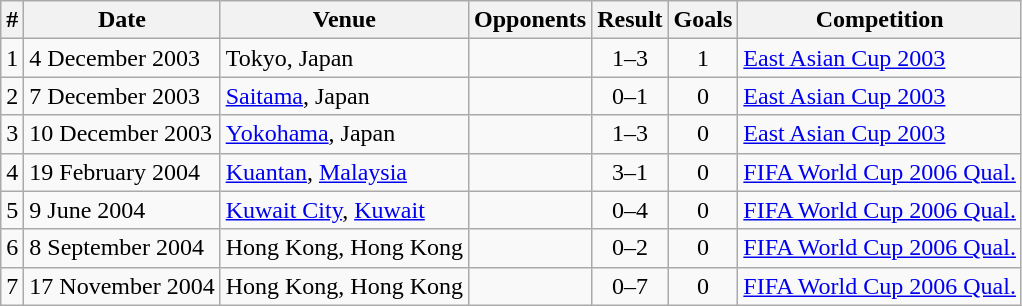<table class="wikitable">
<tr>
<th>#</th>
<th>Date</th>
<th>Venue</th>
<th>Opponents</th>
<th>Result</th>
<th>Goals</th>
<th>Competition</th>
</tr>
<tr>
<td>1</td>
<td>4 December 2003</td>
<td>Tokyo, Japan</td>
<td></td>
<td align="center">1–3</td>
<td align="center">1</td>
<td><a href='#'>East Asian Cup 2003</a></td>
</tr>
<tr>
<td>2</td>
<td>7 December 2003</td>
<td><a href='#'>Saitama</a>, Japan</td>
<td></td>
<td align="center">0–1</td>
<td align="center">0</td>
<td><a href='#'>East Asian Cup 2003</a></td>
</tr>
<tr>
<td>3</td>
<td>10 December 2003</td>
<td><a href='#'>Yokohama</a>, Japan</td>
<td></td>
<td align="center">1–3</td>
<td align="center">0</td>
<td><a href='#'>East Asian Cup 2003</a></td>
</tr>
<tr>
<td>4</td>
<td>19 February 2004</td>
<td><a href='#'>Kuantan</a>, <a href='#'>Malaysia</a></td>
<td></td>
<td align="center">3–1</td>
<td align="center">0</td>
<td><a href='#'>FIFA World Cup 2006 Qual.</a></td>
</tr>
<tr>
<td>5</td>
<td>9 June 2004</td>
<td><a href='#'>Kuwait City</a>, <a href='#'>Kuwait</a></td>
<td></td>
<td align="center">0–4</td>
<td align="center">0</td>
<td><a href='#'>FIFA World Cup 2006 Qual.</a></td>
</tr>
<tr>
<td>6</td>
<td>8 September 2004</td>
<td>Hong Kong, Hong Kong</td>
<td></td>
<td align="center">0–2</td>
<td align="center">0</td>
<td><a href='#'>FIFA World Cup 2006 Qual.</a></td>
</tr>
<tr>
<td>7</td>
<td>17 November 2004</td>
<td>Hong Kong, Hong Kong</td>
<td></td>
<td align="center">0–7</td>
<td align="center">0</td>
<td><a href='#'>FIFA World Cup 2006 Qual.</a></td>
</tr>
</table>
